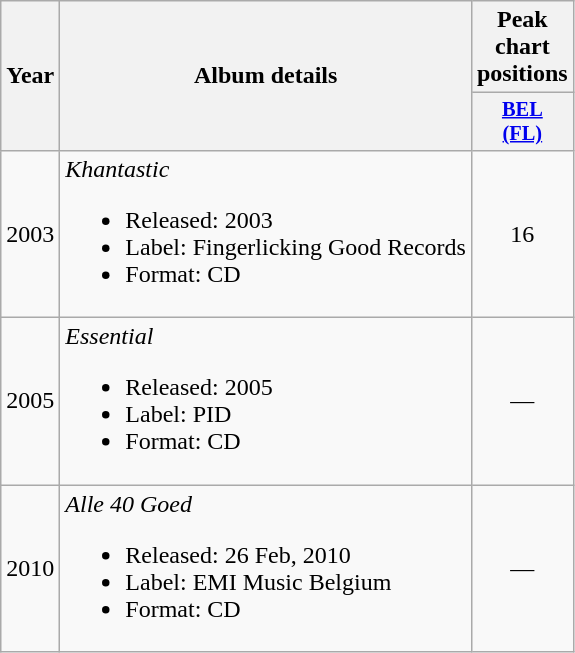<table class="wikitable" style="text-align:center">
<tr>
<th scope="col" rowspan="2">Year</th>
<th scope="col" rowspan="2">Album details</th>
<th scope="col" colspan="1">Peak chart positions</th>
</tr>
<tr>
<th scope="col" style="width:3em; font-size:85%"><a href='#'>BEL<br>(FL)</a><br></th>
</tr>
<tr>
<td>2003</td>
<td align="left"><em>Khantastic</em><br><ul><li>Released: 2003</li><li>Label: Fingerlicking Good Records</li><li>Format: CD</li></ul></td>
<td>16</td>
</tr>
<tr>
<td>2005</td>
<td align="left"><em>Essential</em><br><ul><li>Released: 2005</li><li>Label: PID</li><li>Format: CD</li></ul></td>
<td>—</td>
</tr>
<tr>
<td>2010</td>
<td align="left"><em>Alle 40 Goed</em><br><ul><li>Released: 26 Feb, 2010</li><li>Label: EMI Music Belgium</li><li>Format: CD</li></ul></td>
<td>—</td>
</tr>
</table>
